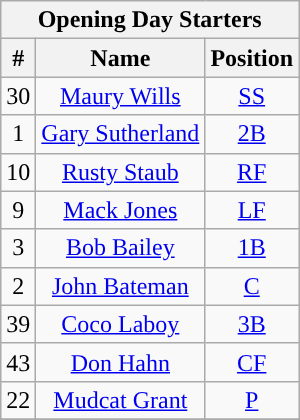<table class="wikitable" style="text-align:center">
<tr>
<th colspan="3">Opening Day Starters</th>
</tr>
<tr>
<th>#</th>
<th>Name</th>
<th>Position</th>
</tr>
<tr>
<td>30</td>
<td><a href='#'>Maury Wills</a></td>
<td><a href='#'>SS</a></td>
</tr>
<tr>
<td>1</td>
<td><a href='#'>Gary Sutherland</a></td>
<td><a href='#'>2B</a></td>
</tr>
<tr>
<td>10</td>
<td><a href='#'>Rusty Staub</a></td>
<td><a href='#'>RF</a></td>
</tr>
<tr>
<td>9</td>
<td><a href='#'>Mack Jones</a></td>
<td><a href='#'>LF</a></td>
</tr>
<tr>
<td>3</td>
<td><a href='#'>Bob Bailey</a></td>
<td><a href='#'>1B</a></td>
</tr>
<tr>
<td>2</td>
<td><a href='#'>John Bateman</a></td>
<td><a href='#'>C</a></td>
</tr>
<tr>
<td>39</td>
<td><a href='#'>Coco Laboy</a></td>
<td><a href='#'>3B</a></td>
</tr>
<tr>
<td>43</td>
<td><a href='#'>Don Hahn</a></td>
<td><a href='#'>CF</a></td>
</tr>
<tr>
<td>22</td>
<td><a href='#'>Mudcat Grant</a></td>
<td><a href='#'>P</a></td>
</tr>
<tr>
</tr>
</table>
